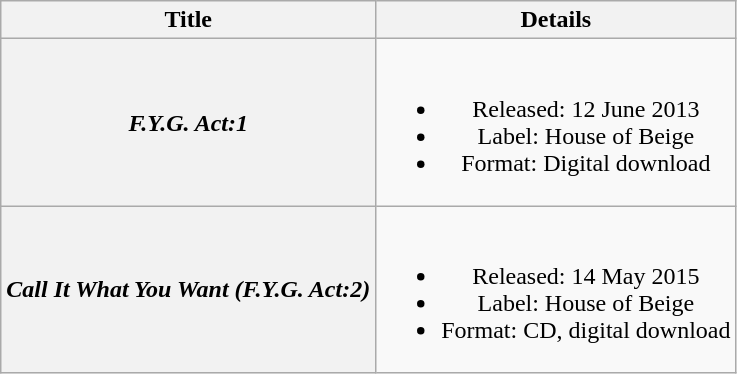<table class="wikitable plainrowheaders" style="text-align:center;">
<tr>
<th scope="col">Title</th>
<th scope="col">Details</th>
</tr>
<tr>
<th scope="row"><em>F.Y.G. Act:1</em></th>
<td><br><ul><li>Released: 12 June 2013</li><li>Label: House of Beige</li><li>Format: Digital download</li></ul></td>
</tr>
<tr>
<th scope="row"><em>Call It What You Want (F.Y.G. Act:2)</em></th>
<td><br><ul><li>Released: 14 May 2015</li><li>Label: House of Beige</li><li>Format: CD, digital download</li></ul></td>
</tr>
</table>
